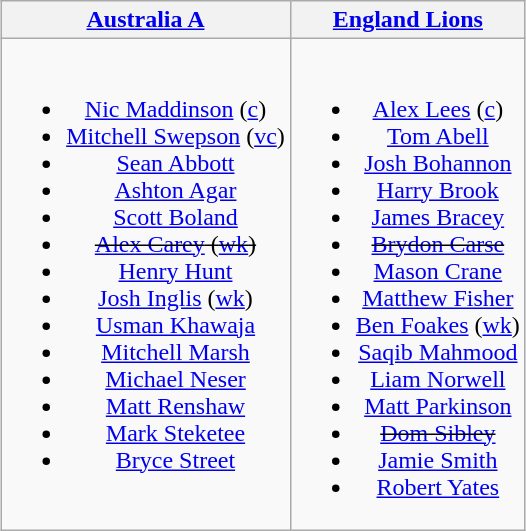<table class="wikitable" style="text-align:center; margin:auto">
<tr>
<th> <a href='#'>Australia A</a></th>
<th> <a href='#'>England Lions</a></th>
</tr>
<tr style="vertical-align:top">
<td><br><ul><li><a href='#'>Nic Maddinson</a> (<a href='#'>c</a>)</li><li><a href='#'>Mitchell Swepson</a> (<a href='#'>vc</a>)</li><li><a href='#'>Sean Abbott</a></li><li><a href='#'>Ashton Agar</a></li><li><a href='#'>Scott Boland</a></li><li><s> <a href='#'>Alex Carey</a> (<a href='#'>wk</a>)</s></li><li><a href='#'>Henry Hunt</a></li><li><a href='#'>Josh Inglis</a> (<a href='#'>wk</a>)</li><li><a href='#'>Usman Khawaja</a></li><li><a href='#'>Mitchell Marsh</a></li><li><a href='#'>Michael Neser</a></li><li><a href='#'>Matt Renshaw</a></li><li><a href='#'>Mark Steketee</a></li><li><a href='#'>Bryce Street</a></li></ul></td>
<td><br><ul><li><a href='#'>Alex Lees</a> (<a href='#'>c</a>)</li><li><a href='#'>Tom Abell</a></li><li><a href='#'>Josh Bohannon</a></li><li><a href='#'>Harry Brook</a></li><li><a href='#'>James Bracey</a></li><li><s><a href='#'>Brydon Carse</a></s></li><li><a href='#'>Mason Crane</a></li><li><a href='#'>Matthew Fisher</a></li><li><a href='#'>Ben Foakes</a> (<a href='#'>wk</a>)</li><li><a href='#'>Saqib Mahmood</a></li><li><a href='#'>Liam Norwell</a></li><li><a href='#'>Matt Parkinson</a></li><li><s><a href='#'>Dom Sibley</a></s></li><li><a href='#'>Jamie Smith</a></li><li><a href='#'>Robert Yates</a></li></ul></td>
</tr>
</table>
